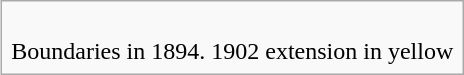<table class="infobox">
<tr>
<td style="text-align:center"><br>Boundaries in 1894. 1902 extension in yellow</td>
</tr>
</table>
